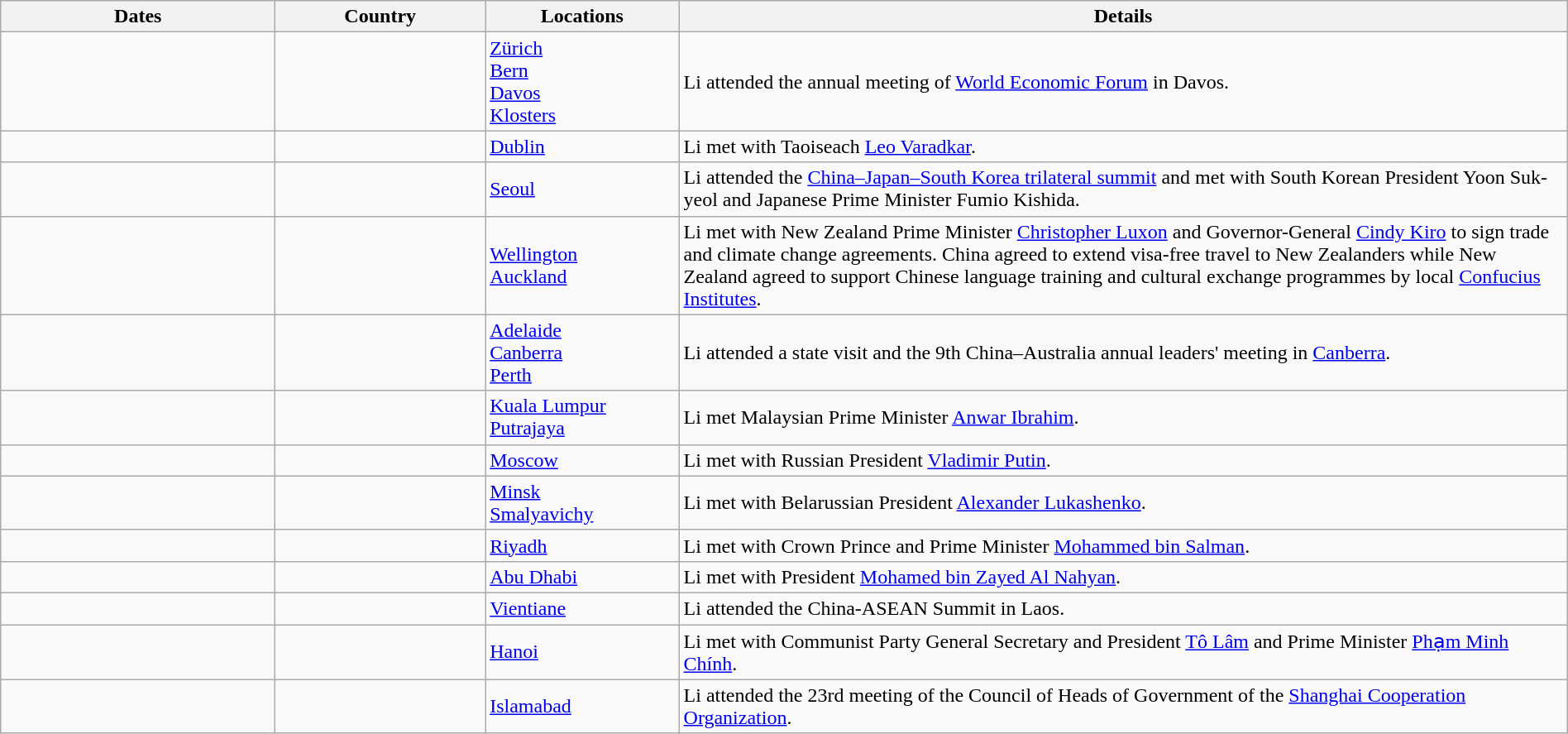<table class="wikitable sortable" style="margin:1em auto 1em auto;">
<tr>
<th style="width: 17%;">Dates</th>
<th style="width: 13%;">Country</th>
<th style="width: 12%;">Locations</th>
<th style="width: 55%;">Details</th>
</tr>
<tr>
<td></td>
<td></td>
<td><a href='#'>Zürich</a><br><a href='#'>Bern</a><br><a href='#'>Davos</a><br><a href='#'>Klosters</a></td>
<td>Li attended the annual meeting of <a href='#'>World Economic Forum</a> in Davos.</td>
</tr>
<tr>
<td></td>
<td></td>
<td><a href='#'>Dublin</a></td>
<td>Li met with Taoiseach <a href='#'>Leo Varadkar</a>.</td>
</tr>
<tr>
<td></td>
<td></td>
<td><a href='#'>Seoul</a></td>
<td>Li attended the <a href='#'>China–Japan–South Korea trilateral summit</a> and met with South Korean President Yoon Suk-yeol and Japanese Prime Minister Fumio Kishida.</td>
</tr>
<tr>
<td></td>
<td></td>
<td><a href='#'>Wellington</a><br><a href='#'>Auckland</a></td>
<td>Li met with New Zealand Prime Minister <a href='#'>Christopher Luxon</a> and Governor-General <a href='#'>Cindy Kiro</a> to sign trade and climate change agreements. China agreed to extend visa-free travel to New Zealanders while New Zealand agreed to support Chinese language training and cultural exchange programmes by local <a href='#'>Confucius Institutes</a>.</td>
</tr>
<tr>
<td></td>
<td></td>
<td><a href='#'>Adelaide</a><br><a href='#'>Canberra</a><br><a href='#'>Perth</a></td>
<td>Li attended a state visit and the 9th China–Australia annual leaders' meeting in <a href='#'>Canberra</a>.</td>
</tr>
<tr>
<td></td>
<td></td>
<td><a href='#'>Kuala Lumpur</a><br><a href='#'>Putrajaya</a></td>
<td>Li met Malaysian Prime Minister <a href='#'>Anwar Ibrahim</a>.</td>
</tr>
<tr>
<td></td>
<td></td>
<td><a href='#'>Moscow</a></td>
<td>Li met with Russian President <a href='#'>Vladimir Putin</a>.</td>
</tr>
<tr>
<td></td>
<td></td>
<td><a href='#'>Minsk</a><br><a href='#'>Smalyavichy</a></td>
<td>Li met with Belarussian President <a href='#'>Alexander Lukashenko</a>.</td>
</tr>
<tr>
<td></td>
<td></td>
<td><a href='#'>Riyadh</a></td>
<td>Li met with Crown Prince and Prime Minister <a href='#'>Mohammed bin Salman</a>.</td>
</tr>
<tr>
<td></td>
<td></td>
<td><a href='#'>Abu Dhabi</a></td>
<td>Li met with President <a href='#'>Mohamed bin Zayed Al Nahyan</a>.</td>
</tr>
<tr>
<td></td>
<td></td>
<td><a href='#'>Vientiane</a></td>
<td>Li attended the China-ASEAN Summit in Laos.</td>
</tr>
<tr>
<td></td>
<td></td>
<td><a href='#'>Hanoi</a></td>
<td>Li met with Communist Party General Secretary and President <a href='#'>Tô Lâm</a> and Prime Minister <a href='#'>Phạm Minh Chính</a>.</td>
</tr>
<tr>
<td></td>
<td></td>
<td><a href='#'>Islamabad</a></td>
<td>Li attended the 23rd meeting of the Council of Heads of Government of the <a href='#'>Shanghai Cooperation Organization</a>.</td>
</tr>
</table>
